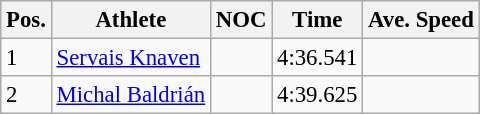<table class="wikitable" style="font-size:95%;">
<tr>
<th>Pos.</th>
<th>Athlete</th>
<th>NOC</th>
<th>Time</th>
<th>Ave. Speed</th>
</tr>
<tr>
<td>1</td>
<td><a href='#'>Servais Knaven</a></td>
<td></td>
<td>4:36.541</td>
<td></td>
</tr>
<tr>
<td>2</td>
<td><a href='#'>Michal Baldrián</a></td>
<td></td>
<td>4:39.625</td>
<td></td>
</tr>
</table>
